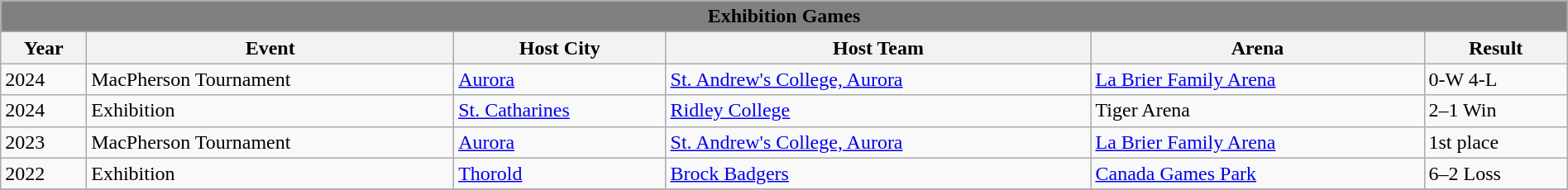<table class="wikitable" style="width: 100%">
<tr>
<td style="background:gray; text-align:center;" colspan="6"><strong><span>Exhibition Games</span></strong></td>
</tr>
<tr>
<th>Year</th>
<th>Event</th>
<th>Host City</th>
<th>Host Team</th>
<th>Arena</th>
<th>Result</th>
</tr>
<tr>
<td>2024</td>
<td>MacPherson Tournament</td>
<td><a href='#'>Aurora</a></td>
<td><a href='#'>St. Andrew's College, Aurora</a></td>
<td><a href='#'>La Brier Family Arena</a></td>
<td>0-W  4-L</td>
</tr>
<tr>
<td>2024</td>
<td>Exhibition</td>
<td><a href='#'>St. Catharines</a></td>
<td><a href='#'>Ridley College</a></td>
<td>Tiger Arena</td>
<td>2–1 Win</td>
</tr>
<tr>
<td>2023</td>
<td>MacPherson Tournament</td>
<td><a href='#'>Aurora</a></td>
<td><a href='#'>St. Andrew's College, Aurora</a></td>
<td><a href='#'>La Brier Family Arena</a></td>
<td>1st place</td>
</tr>
<tr>
<td>2022</td>
<td>Exhibition</td>
<td><a href='#'>Thorold</a></td>
<td><a href='#'>Brock Badgers</a></td>
<td><a href='#'>Canada Games Park</a></td>
<td>6–2 Loss</td>
</tr>
<tr>
</tr>
</table>
